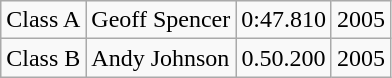<table class="wikitable">
<tr>
<td>Class A</td>
<td>Geoff Spencer</td>
<td align="center">0:47.810</td>
<td align="center">2005</td>
</tr>
<tr>
<td>Class B</td>
<td>Andy Johnson</td>
<td align="center">0.50.200</td>
<td align="center">2005</td>
</tr>
</table>
